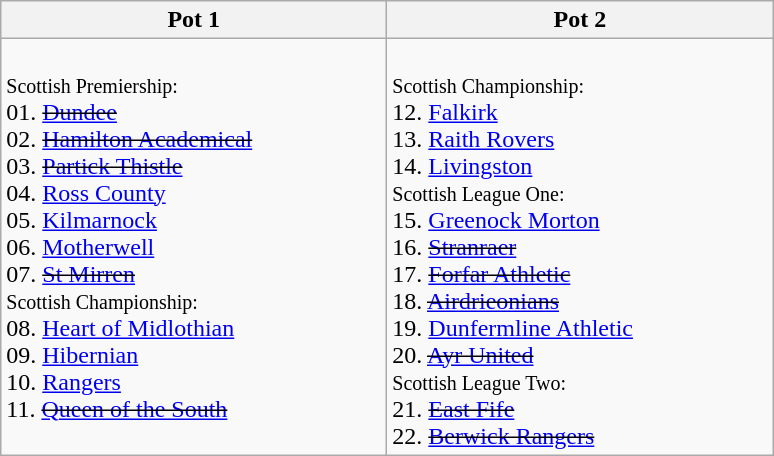<table class="wikitable">
<tr>
<th width="250px">Pot 1</th>
<th width="250px">Pot 2</th>
</tr>
<tr>
<td valign=top><br><small>Scottish Premiership:</small><br>
01. <del><a href='#'>Dundee</a></del><br>
02. <del><a href='#'>Hamilton Academical</a></del><br>
03. <del><a href='#'>Partick Thistle</a></del><br>
04. <a href='#'>Ross County</a><br>
05. <a href='#'>Kilmarnock</a><br>
06. <a href='#'>Motherwell</a><br>
07. <del><a href='#'>St Mirren</a></del><br><small>Scottish Championship:</small><br>
08. <a href='#'>Heart of Midlothian</a><br>
09. <a href='#'>Hibernian</a><br>
10. <a href='#'>Rangers</a><br>
11. <del><a href='#'>Queen of the South</a></del></td>
<td valign=top><br><small>Scottish Championship:</small><br>
12. <a href='#'>Falkirk</a><br>
13. <a href='#'>Raith Rovers</a><br>
14. <a href='#'>Livingston</a><br><small>Scottish League One:</small><br>
15. <a href='#'>Greenock Morton</a><br>
16. <del><a href='#'>Stranraer</a></del><br>
17. <del><a href='#'>Forfar Athletic</a></del><br>
18. <del><a href='#'>Airdrieonians</a></del><br>
19. <a href='#'>Dunfermline Athletic</a><br>
20. <del><a href='#'>Ayr United</a></del><br><small>Scottish League Two:</small><br>
21. <del><a href='#'>East Fife</a></del><br>
22. <del><a href='#'>Berwick Rangers</a></del></td>
</tr>
</table>
